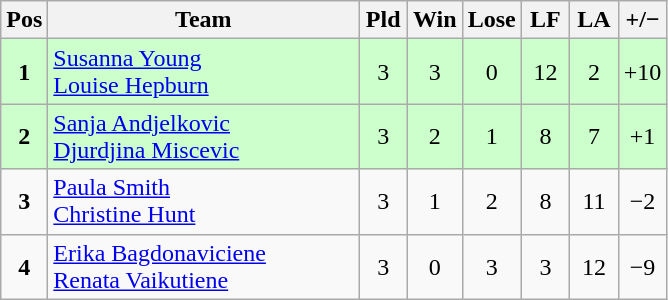<table class="wikitable" style="font-size: 100%">
<tr>
<th width=20>Pos</th>
<th width=200>Team</th>
<th width=25>Pld</th>
<th width=25>Win</th>
<th width=25>Lose</th>
<th width=25>LF</th>
<th width=25>LA</th>
<th width=25>+/−</th>
</tr>
<tr align=center style="background: #ccffcc;">
<td><strong>1</strong></td>
<td align="left"> <a href='#'>Susanna Young</a><br> <a href='#'>Louise Hepburn</a></td>
<td>3</td>
<td>3</td>
<td>0</td>
<td>12</td>
<td>2</td>
<td>+10</td>
</tr>
<tr align=center style="background: #ccffcc;">
<td><strong>2</strong></td>
<td align="left"> <a href='#'>Sanja Andjelkovic</a><br> <a href='#'>Djurdjina Miscevic</a></td>
<td>3</td>
<td>2</td>
<td>1</td>
<td>8</td>
<td>7</td>
<td>+1</td>
</tr>
<tr align=center>
<td><strong>3</strong></td>
<td align="left"> <a href='#'>Paula Smith</a><br> <a href='#'>Christine Hunt</a></td>
<td>3</td>
<td>1</td>
<td>2</td>
<td>8</td>
<td>11</td>
<td>−2</td>
</tr>
<tr align=center>
<td><strong>4</strong></td>
<td align="left"> <a href='#'>Erika Bagdonaviciene</a><br> <a href='#'>Renata Vaikutiene</a></td>
<td>3</td>
<td>0</td>
<td>3</td>
<td>3</td>
<td>12</td>
<td>−9</td>
</tr>
</table>
